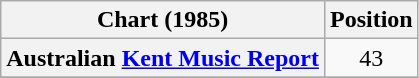<table class="wikitable sortable plainrowheaders">
<tr>
<th scope="col">Chart (1985)</th>
<th scope="col">Position</th>
</tr>
<tr>
<th scope="row">Australian <a href='#'>Kent Music Report</a></th>
<td style="text-align:center;">43</td>
</tr>
<tr>
</tr>
</table>
